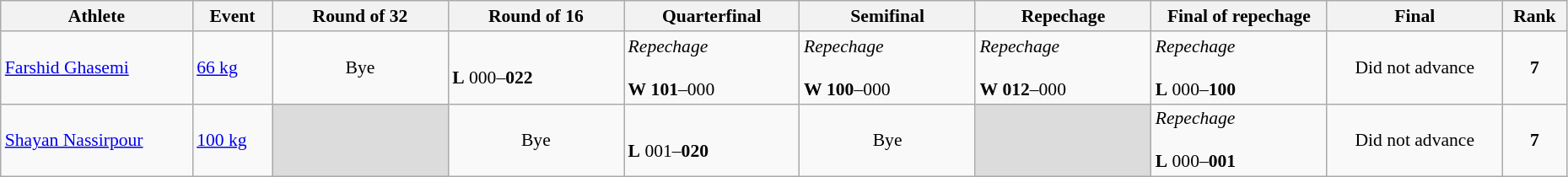<table class="wikitable" width="98%" style="text-align:left; font-size:90%">
<tr>
<th width="12%">Athlete</th>
<th width="5%">Event</th>
<th width="11%">Round of 32</th>
<th width="11%">Round of 16</th>
<th width="11%">Quarterfinal</th>
<th width="11%">Semifinal</th>
<th width="11%">Repechage</th>
<th width="11%">Final of repechage</th>
<th width="11%">Final</th>
<th width="4%">Rank</th>
</tr>
<tr>
<td><a href='#'>Farshid Ghasemi</a></td>
<td><a href='#'>66 kg</a></td>
<td align=center>Bye</td>
<td><br><strong>L</strong> 000–<strong>022</strong></td>
<td><em>Repechage</em><br><br><strong>W</strong> <strong>101</strong>–000</td>
<td><em>Repechage</em><br><br><strong>W</strong> <strong>100</strong>–000</td>
<td><em>Repechage</em><br><br><strong>W</strong> <strong>012</strong>–000</td>
<td><em>Repechage</em><br><br><strong>L</strong> 000–<strong>100</strong></td>
<td align=center>Did not advance</td>
<td align=center><strong>7</strong></td>
</tr>
<tr>
<td><a href='#'>Shayan Nassirpour</a></td>
<td><a href='#'>100 kg</a></td>
<td bgcolor=#DCDCDC></td>
<td align=center>Bye</td>
<td><br><strong>L</strong> 001–<strong>020</strong></td>
<td align=center>Bye</td>
<td bgcolor=#DCDCDC></td>
<td><em>Repechage</em><br><br><strong>L</strong> 000–<strong>001</strong></td>
<td align=center>Did not advance</td>
<td align=center><strong>7</strong></td>
</tr>
</table>
